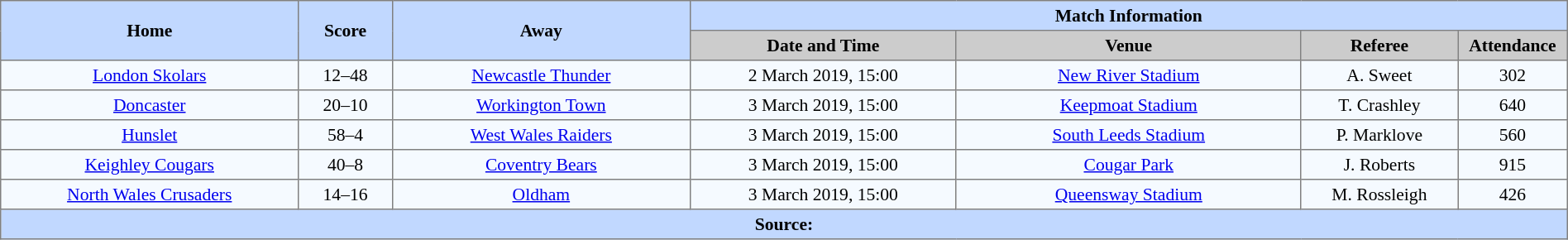<table border=1 style="border-collapse:collapse; font-size:90%; text-align:center;" cellpadding=3 cellspacing=0 width=100%>
<tr bgcolor=#C1D8FF>
<th rowspan=2 width=19%>Home</th>
<th rowspan=2 width=6%>Score</th>
<th rowspan=2 width=19%>Away</th>
<th colspan=4>Match Information</th>
</tr>
<tr bgcolor=#CCCCCC>
<th width=17%>Date and Time</th>
<th width=22%>Venue</th>
<th width=10%>Referee</th>
<th width=7%>Attendance</th>
</tr>
<tr bgcolor=#F5FAFF>
<td> <a href='#'>London Skolars</a></td>
<td>12–48</td>
<td> <a href='#'>Newcastle Thunder</a></td>
<td>2 March 2019, 15:00</td>
<td><a href='#'>New River Stadium</a></td>
<td>A. Sweet</td>
<td>302</td>
</tr>
<tr bgcolor=#F5FAFF>
<td> <a href='#'>Doncaster</a></td>
<td>20–10</td>
<td> <a href='#'>Workington Town</a></td>
<td>3 March 2019, 15:00</td>
<td><a href='#'>Keepmoat Stadium</a></td>
<td>T. Crashley</td>
<td>640</td>
</tr>
<tr bgcolor=#F5FAFF>
<td> <a href='#'>Hunslet</a></td>
<td>58–4</td>
<td> <a href='#'>West Wales Raiders</a></td>
<td>3 March 2019, 15:00</td>
<td><a href='#'>South Leeds Stadium</a></td>
<td>P. Marklove</td>
<td>560</td>
</tr>
<tr bgcolor=#F5FAFF>
<td> <a href='#'>Keighley Cougars</a></td>
<td>40–8</td>
<td> <a href='#'>Coventry Bears</a></td>
<td>3 March 2019, 15:00</td>
<td><a href='#'>Cougar Park</a></td>
<td>J. Roberts</td>
<td>915</td>
</tr>
<tr bgcolor=#F5FAFF>
<td> <a href='#'>North Wales Crusaders</a></td>
<td>14–16</td>
<td> <a href='#'>Oldham</a></td>
<td>3 March 2019, 15:00</td>
<td><a href='#'>Queensway Stadium</a></td>
<td>M. Rossleigh</td>
<td>426</td>
</tr>
<tr style="background:#c1d8ff;">
<th colspan=7>Source:</th>
</tr>
</table>
